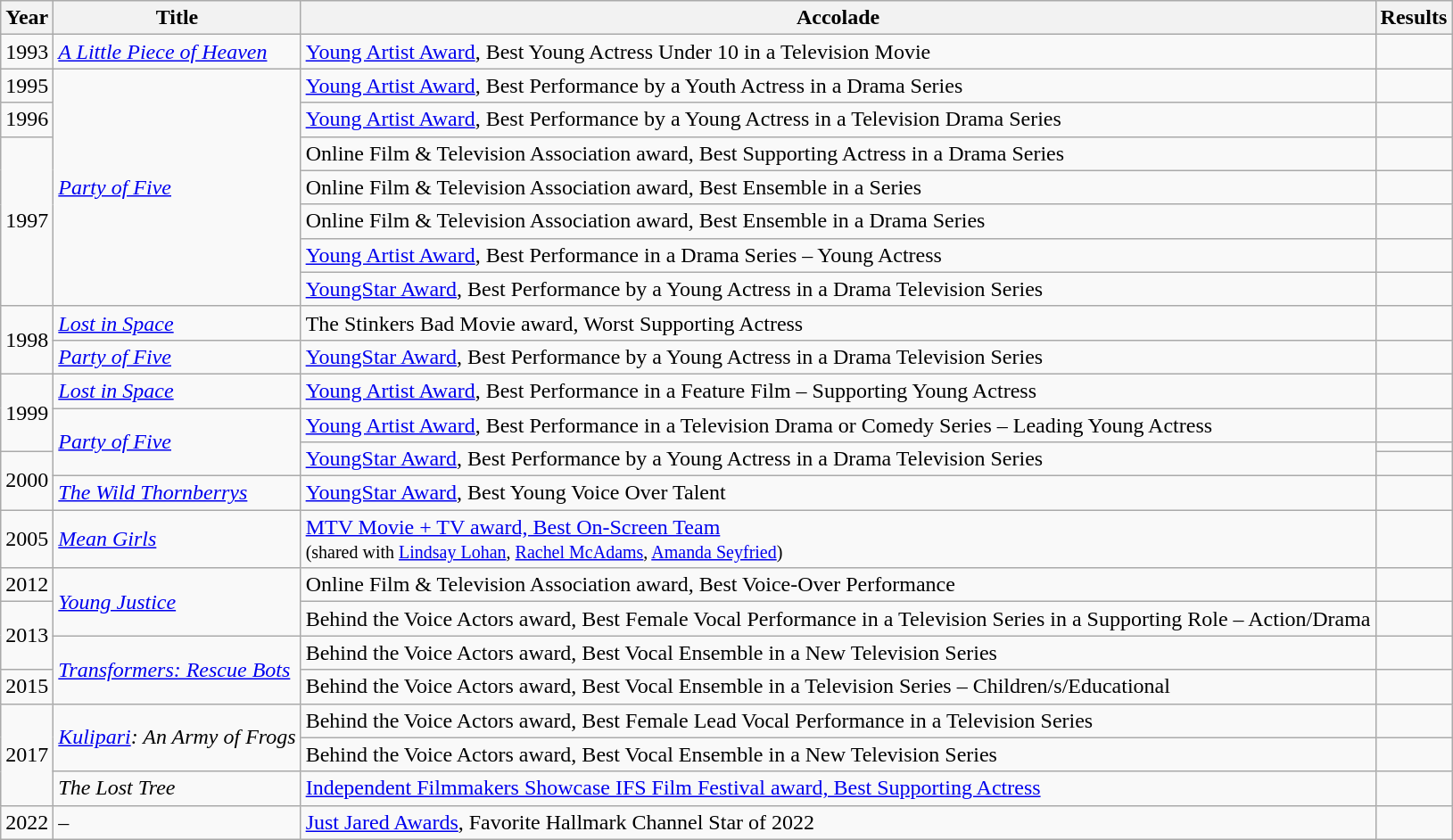<table class="wikitable">
<tr>
<th>Year</th>
<th>Title</th>
<th>Accolade</th>
<th>Results</th>
</tr>
<tr>
<td>1993</td>
<td><em><a href='#'>A Little Piece of Heaven</a></em></td>
<td><a href='#'>Young Artist Award</a>, Best Young Actress Under 10 in a Television Movie</td>
<td></td>
</tr>
<tr>
<td>1995</td>
<td rowspan="7"><em><a href='#'>Party of Five</a></em></td>
<td><a href='#'>Young Artist Award</a>, Best Performance by a Youth Actress in a Drama Series</td>
<td></td>
</tr>
<tr>
<td>1996</td>
<td><a href='#'>Young Artist Award</a>, Best Performance by a Young Actress in a Television Drama Series</td>
<td></td>
</tr>
<tr>
<td rowspan="5">1997</td>
<td>Online Film & Television Association award, Best Supporting Actress in a Drama Series</td>
<td></td>
</tr>
<tr>
<td>Online Film & Television Association award, Best Ensemble in a Series</td>
<td></td>
</tr>
<tr>
<td>Online Film & Television Association award, Best Ensemble in a Drama Series</td>
<td></td>
</tr>
<tr>
<td><a href='#'>Young Artist Award</a>, Best Performance in a Drama Series – Young Actress</td>
<td></td>
</tr>
<tr>
<td><a href='#'>YoungStar Award</a>, Best Performance by a Young Actress in a Drama Television Series</td>
<td></td>
</tr>
<tr>
<td rowspan="2">1998</td>
<td><em><a href='#'>Lost in Space</a></em></td>
<td>The Stinkers Bad Movie award, Worst Supporting Actress</td>
<td></td>
</tr>
<tr>
<td><em><a href='#'>Party of Five</a></em></td>
<td><a href='#'>YoungStar Award</a>, Best Performance by a Young Actress in a Drama Television Series</td>
<td></td>
</tr>
<tr>
<td rowspan="3">1999</td>
<td><em><a href='#'>Lost in Space</a></em></td>
<td><a href='#'>Young Artist Award</a>, Best Performance in a Feature Film – Supporting Young Actress</td>
<td></td>
</tr>
<tr>
<td rowspan="3"><em><a href='#'>Party of Five</a></em></td>
<td><a href='#'>Young Artist Award</a>, Best Performance in a Television Drama or Comedy Series – Leading Young Actress</td>
<td></td>
</tr>
<tr>
<td rowspan="2"><a href='#'>YoungStar Award</a>, Best Performance by a Young Actress in a Drama Television Series</td>
<td></td>
</tr>
<tr>
<td rowspan="2">2000</td>
<td></td>
</tr>
<tr>
<td><em><a href='#'>The Wild Thornberrys</a></em></td>
<td><a href='#'>YoungStar Award</a>, Best Young Voice Over Talent</td>
<td></td>
</tr>
<tr>
<td>2005</td>
<td><em><a href='#'>Mean Girls</a></em></td>
<td><a href='#'>MTV Movie + TV award, Best On-Screen Team</a><br><small>(shared with <a href='#'>Lindsay Lohan</a>, <a href='#'>Rachel McAdams</a>, <a href='#'>Amanda Seyfried</a>)</small></td>
<td></td>
</tr>
<tr>
<td>2012</td>
<td rowspan="2"><em><a href='#'>Young Justice</a></em></td>
<td>Online Film & Television Association award, Best Voice-Over Performance</td>
<td></td>
</tr>
<tr>
<td rowspan="2">2013</td>
<td>Behind the Voice Actors award, Best Female Vocal Performance in a Television Series in a Supporting Role – Action/Drama</td>
<td></td>
</tr>
<tr>
<td rowspan="2"><em><a href='#'>Transformers: Rescue Bots</a></em></td>
<td>Behind the Voice Actors award, Best Vocal Ensemble in a New Television Series</td>
<td></td>
</tr>
<tr>
<td>2015</td>
<td>Behind the Voice Actors award, Best Vocal Ensemble in a Television Series – Children/s/Educational</td>
<td></td>
</tr>
<tr>
<td rowspan="3">2017</td>
<td rowspan="2"><em><a href='#'>Kulipari</a>: An Army of Frogs</em></td>
<td>Behind the Voice Actors award, Best Female Lead Vocal Performance in a Television Series</td>
<td></td>
</tr>
<tr>
<td>Behind the Voice Actors award, Best Vocal Ensemble in a New Television Series</td>
<td></td>
</tr>
<tr>
<td><em>The Lost Tree</em></td>
<td><a href='#'>Independent Filmmakers Showcase IFS Film Festival award, Best Supporting Actress</a></td>
<td></td>
</tr>
<tr>
<td>2022</td>
<td>–</td>
<td><a href='#'>Just Jared Awards</a>, Favorite Hallmark Channel Star of 2022</td>
<td></td>
</tr>
</table>
